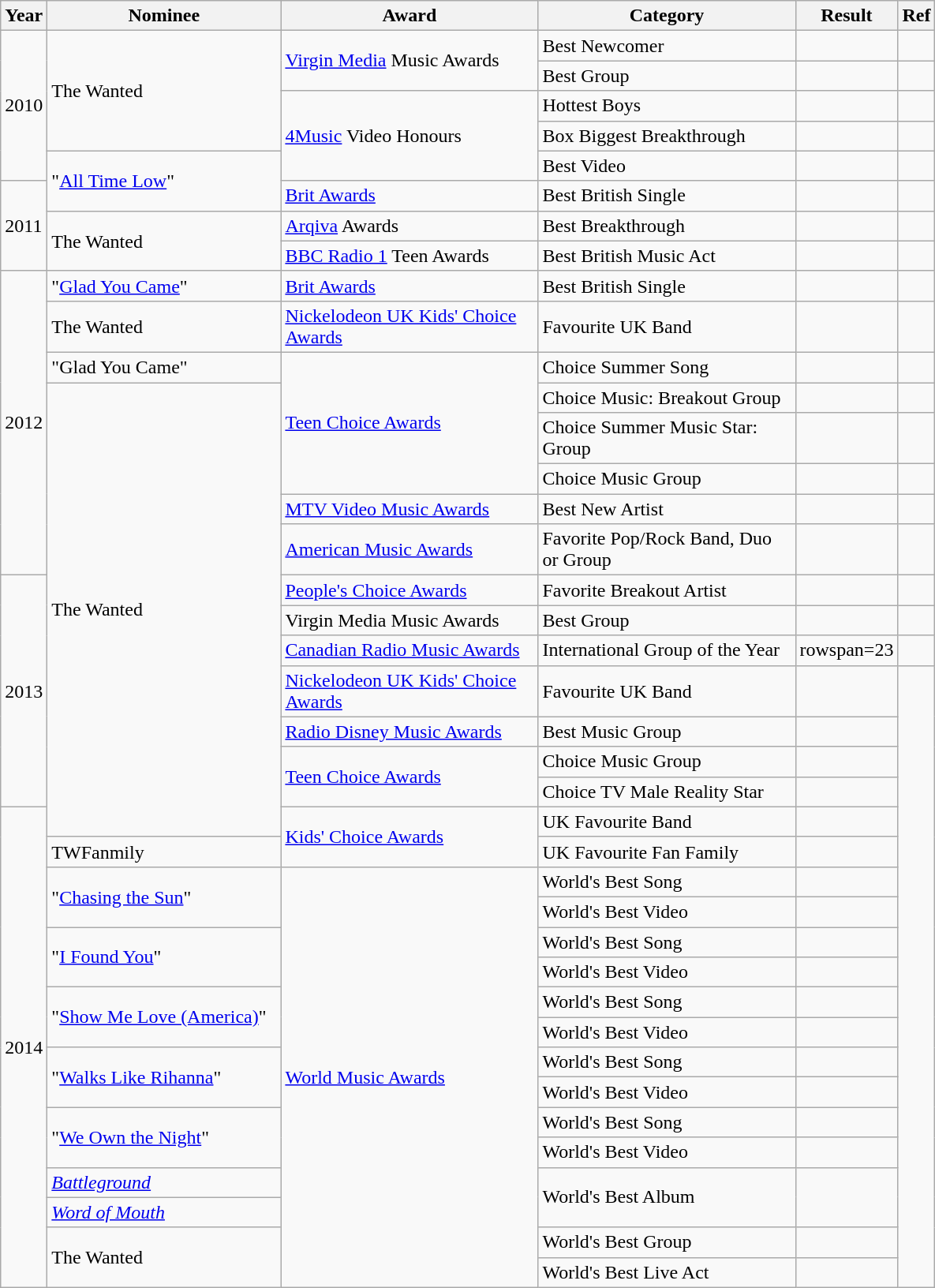<table class="wikitable">
<tr>
<th>Year</th>
<th style="width:190px;">Nominee</th>
<th style="width:210px;">Award</th>
<th style="width:210px;">Category</th>
<th width="70">Result</th>
<th>Ref</th>
</tr>
<tr>
<td rowspan="5">2010</td>
<td rowspan="4">The Wanted</td>
<td rowspan="2"><a href='#'>Virgin Media</a> Music Awards</td>
<td>Best Newcomer</td>
<td></td>
<td></td>
</tr>
<tr>
<td>Best Group</td>
<td></td>
<td></td>
</tr>
<tr>
<td rowspan="3"><a href='#'>4Music</a> Video Honours</td>
<td>Hottest Boys</td>
<td></td>
<td></td>
</tr>
<tr>
<td>Box Biggest Breakthrough</td>
<td></td>
<td></td>
</tr>
<tr>
<td rowspan="2">"<a href='#'>All Time Low</a>"</td>
<td>Best Video</td>
<td></td>
<td></td>
</tr>
<tr>
<td rowspan="3">2011</td>
<td><a href='#'>Brit Awards</a></td>
<td>Best British Single</td>
<td></td>
<td></td>
</tr>
<tr>
<td rowspan="2">The Wanted</td>
<td><a href='#'>Arqiva</a> Awards</td>
<td>Best Breakthrough</td>
<td></td>
<td></td>
</tr>
<tr>
<td><a href='#'>BBC Radio 1</a> Teen Awards</td>
<td>Best British Music Act</td>
<td></td>
<td></td>
</tr>
<tr>
<td rowspan="8">2012</td>
<td>"<a href='#'>Glad You Came</a>"</td>
<td><a href='#'>Brit Awards</a></td>
<td>Best British Single</td>
<td></td>
<td></td>
</tr>
<tr>
<td>The Wanted</td>
<td><a href='#'>Nickelodeon UK Kids' Choice Awards</a></td>
<td>Favourite UK Band</td>
<td></td>
<td></td>
</tr>
<tr>
<td>"Glad You Came"</td>
<td rowspan="4"><a href='#'>Teen Choice Awards</a></td>
<td>Choice Summer Song</td>
<td></td>
<td></td>
</tr>
<tr>
<td rowspan="13">The Wanted</td>
<td>Choice Music: Breakout Group</td>
<td></td>
<td></td>
</tr>
<tr>
<td>Choice Summer Music Star: Group</td>
<td></td>
<td></td>
</tr>
<tr>
<td>Choice Music Group</td>
<td></td>
<td></td>
</tr>
<tr>
<td><a href='#'>MTV Video Music Awards</a></td>
<td>Best New Artist</td>
<td></td>
<td></td>
</tr>
<tr>
<td><a href='#'>American Music Awards</a></td>
<td>Favorite Pop/Rock Band, Duo or Group</td>
<td></td>
<td></td>
</tr>
<tr>
<td rowspan="7">2013</td>
<td><a href='#'>People's Choice Awards</a></td>
<td>Favorite Breakout Artist</td>
<td></td>
<td></td>
</tr>
<tr>
<td>Virgin Media Music Awards</td>
<td>Best Group</td>
<td></td>
<td></td>
</tr>
<tr>
<td><a href='#'>Canadian Radio Music Awards</a></td>
<td>International Group of the Year</td>
<td>rowspan=23 </td>
<td></td>
</tr>
<tr>
<td><a href='#'>Nickelodeon UK Kids' Choice Awards</a></td>
<td>Favourite UK Band</td>
<td></td>
</tr>
<tr>
<td><a href='#'>Radio Disney Music Awards</a></td>
<td>Best Music Group</td>
<td></td>
</tr>
<tr>
<td rowspan="2"><a href='#'>Teen Choice Awards</a></td>
<td>Choice Music Group</td>
<td></td>
</tr>
<tr>
<td>Choice TV Male Reality Star</td>
<td></td>
</tr>
<tr>
<td rowspan="16">2014</td>
<td rowspan="2"><a href='#'>Kids' Choice Awards</a></td>
<td>UK Favourite Band</td>
<td></td>
</tr>
<tr>
<td>TWFanmily</td>
<td>UK Favourite Fan Family</td>
<td></td>
</tr>
<tr>
<td rowspan="2">"<a href='#'>Chasing the Sun</a>"</td>
<td rowspan="14"><a href='#'>World Music Awards</a></td>
<td>World's Best Song</td>
<td></td>
</tr>
<tr>
<td>World's Best Video</td>
<td></td>
</tr>
<tr>
<td rowspan="2">"<a href='#'>I Found You</a>"</td>
<td>World's Best Song</td>
<td></td>
</tr>
<tr>
<td>World's Best Video</td>
<td></td>
</tr>
<tr>
<td rowspan="2">"<a href='#'>Show Me Love (America)</a>"</td>
<td>World's Best Song</td>
<td></td>
</tr>
<tr>
<td>World's Best Video</td>
<td></td>
</tr>
<tr>
<td rowspan="2">"<a href='#'>Walks Like Rihanna</a>"</td>
<td>World's Best Song</td>
<td></td>
</tr>
<tr>
<td>World's Best Video</td>
<td></td>
</tr>
<tr>
<td rowspan="2">"<a href='#'>We Own the Night</a>"</td>
<td>World's Best Song</td>
<td></td>
</tr>
<tr>
<td>World's Best Video</td>
<td></td>
</tr>
<tr>
<td><em><a href='#'>Battleground</a> </em></td>
<td rowspan="2">World's Best Album</td>
<td rowspan="2"></td>
</tr>
<tr>
<td><em><a href='#'>Word of Mouth</a></em></td>
</tr>
<tr>
<td rowspan="2">The Wanted</td>
<td>World's Best Group</td>
<td></td>
</tr>
<tr>
<td>World's Best Live Act</td>
<td></td>
</tr>
</table>
